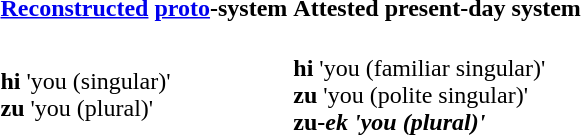<table>
<tr>
<th align="center"><a href='#'>Reconstructed</a> <a href='#'>proto</a>-system</th>
<th align="center">Attested present-day system</th>
</tr>
<tr>
<td><br><strong>hi</strong> 'you (singular)'<br><strong>zu</strong> 'you (plural)'</td>
<td><br><strong>hi</strong> 'you (familiar singular)'<br><strong>zu</strong> 'you (polite singular)'<br><strong>zu-<em>ek<strong><em> 'you (plural)'</td>
</tr>
</table>
